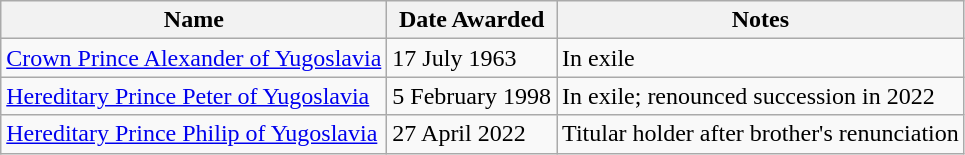<table class="wikitable">
<tr>
<th>Name</th>
<th>Date Awarded</th>
<th>Notes</th>
</tr>
<tr>
<td><a href='#'>Crown Prince Alexander of Yugoslavia</a></td>
<td>17 July 1963</td>
<td>In exile</td>
</tr>
<tr>
<td><a href='#'>Hereditary Prince Peter of Yugoslavia</a></td>
<td>5 February 1998</td>
<td>In exile; renounced succession in 2022</td>
</tr>
<tr>
<td><a href='#'>Hereditary Prince Philip of Yugoslavia</a></td>
<td>27 April 2022</td>
<td>Titular holder after brother's renunciation</td>
</tr>
</table>
